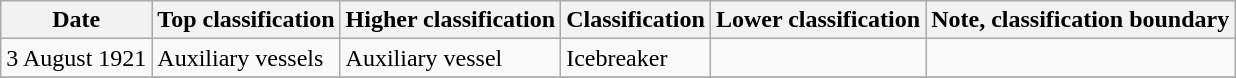<table class="wikitable">
<tr>
<th>Date</th>
<th>Top classification</th>
<th>Higher classification</th>
<th>Classification</th>
<th>Lower classification</th>
<th>Note, classification boundary</th>
</tr>
<tr>
<td>3 August 1921</td>
<td>Auxiliary vessels</td>
<td>Auxiliary vessel</td>
<td>Icebreaker</td>
<td></td>
<td></td>
</tr>
<tr>
</tr>
</table>
